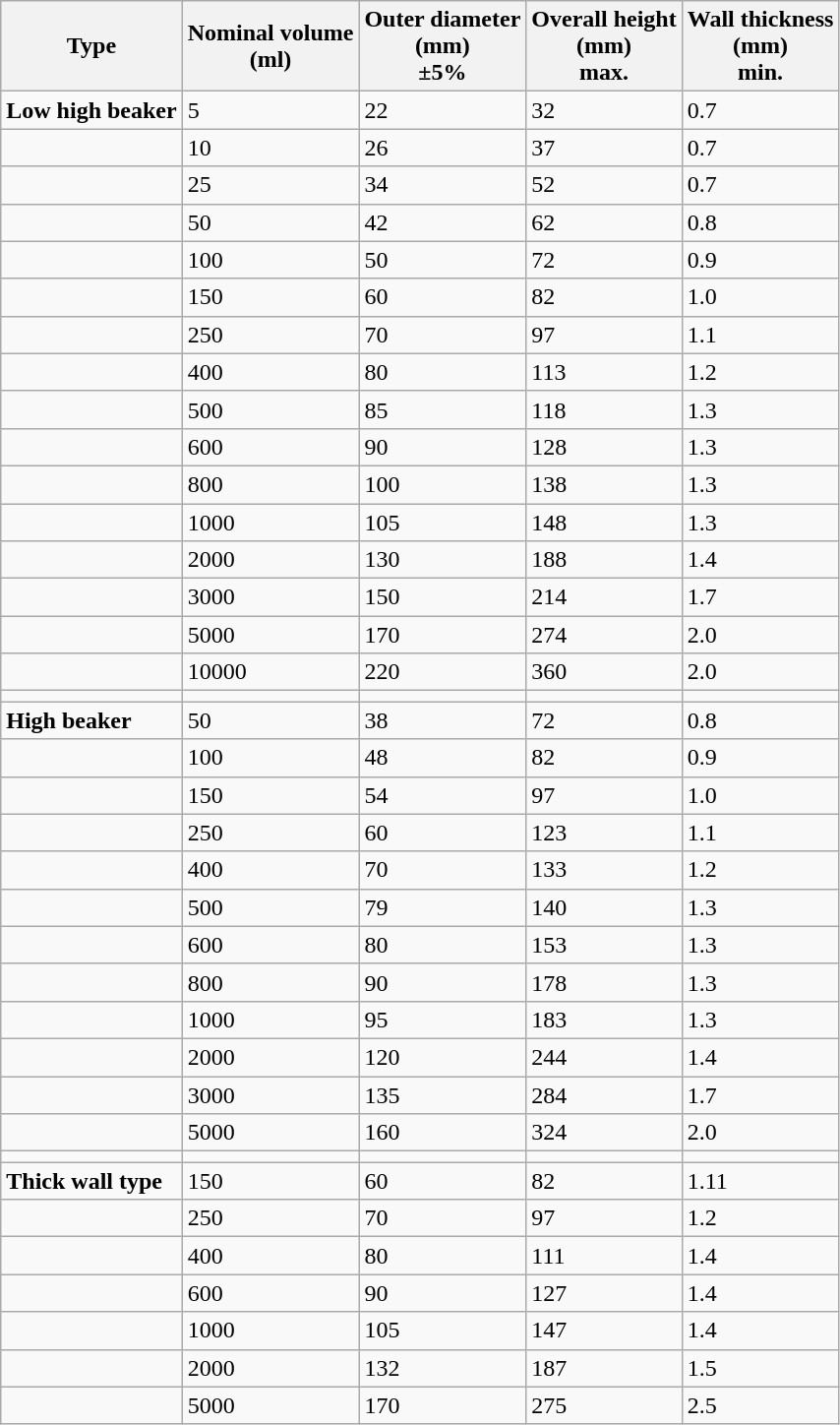<table class="wikitable">
<tr>
<th>Type</th>
<th>Nominal volume<br>(ml)</th>
<th>Outer diameter<br>(mm)<br>±5%</th>
<th>Overall height<br>(mm)<br>max.</th>
<th>Wall thickness<br>(mm)<br>min.</th>
</tr>
<tr>
<td><strong>Low high beaker</strong></td>
<td>5</td>
<td>22</td>
<td>32</td>
<td>0.7</td>
</tr>
<tr>
<td></td>
<td>10</td>
<td>26</td>
<td>37</td>
<td>0.7</td>
</tr>
<tr>
<td></td>
<td>25</td>
<td>34</td>
<td>52</td>
<td>0.7</td>
</tr>
<tr>
<td></td>
<td>50</td>
<td>42</td>
<td>62</td>
<td>0.8</td>
</tr>
<tr>
<td></td>
<td>100</td>
<td>50</td>
<td>72</td>
<td>0.9</td>
</tr>
<tr>
<td></td>
<td>150</td>
<td>60</td>
<td>82</td>
<td>1.0</td>
</tr>
<tr>
<td></td>
<td>250</td>
<td>70</td>
<td>97</td>
<td>1.1</td>
</tr>
<tr>
<td></td>
<td>400</td>
<td>80</td>
<td>113</td>
<td>1.2</td>
</tr>
<tr>
<td></td>
<td>500</td>
<td>85</td>
<td>118</td>
<td>1.3</td>
</tr>
<tr>
<td></td>
<td>600</td>
<td>90</td>
<td>128</td>
<td>1.3</td>
</tr>
<tr>
<td></td>
<td>800</td>
<td>100</td>
<td>138</td>
<td>1.3</td>
</tr>
<tr>
<td></td>
<td>1000</td>
<td>105</td>
<td>148</td>
<td>1.3</td>
</tr>
<tr>
<td></td>
<td>2000</td>
<td>130</td>
<td>188</td>
<td>1.4</td>
</tr>
<tr>
<td></td>
<td>3000</td>
<td>150</td>
<td>214</td>
<td>1.7</td>
</tr>
<tr>
<td></td>
<td>5000</td>
<td>170</td>
<td>274</td>
<td>2.0</td>
</tr>
<tr>
<td></td>
<td>10000</td>
<td>220</td>
<td>360</td>
<td>2.0</td>
</tr>
<tr>
<td></td>
<td></td>
<td></td>
<td></td>
<td></td>
</tr>
<tr>
<td><strong>High beaker</strong></td>
<td>50</td>
<td>38</td>
<td>72</td>
<td>0.8</td>
</tr>
<tr>
<td></td>
<td>100</td>
<td>48</td>
<td>82</td>
<td>0.9</td>
</tr>
<tr>
<td></td>
<td>150</td>
<td>54</td>
<td>97</td>
<td>1.0</td>
</tr>
<tr>
<td></td>
<td>250</td>
<td>60</td>
<td>123</td>
<td>1.1</td>
</tr>
<tr>
<td></td>
<td>400</td>
<td>70</td>
<td>133</td>
<td>1.2</td>
</tr>
<tr>
<td></td>
<td>500</td>
<td>79</td>
<td>140</td>
<td>1.3</td>
</tr>
<tr>
<td></td>
<td>600</td>
<td>80</td>
<td>153</td>
<td>1.3</td>
</tr>
<tr>
<td></td>
<td>800</td>
<td>90</td>
<td>178</td>
<td>1.3</td>
</tr>
<tr>
<td></td>
<td>1000</td>
<td>95</td>
<td>183</td>
<td>1.3</td>
</tr>
<tr>
<td></td>
<td>2000</td>
<td>120</td>
<td>244</td>
<td>1.4</td>
</tr>
<tr>
<td></td>
<td>3000</td>
<td>135</td>
<td>284</td>
<td>1.7</td>
</tr>
<tr>
<td></td>
<td>5000</td>
<td>160</td>
<td>324</td>
<td>2.0</td>
</tr>
<tr>
<td></td>
<td></td>
<td></td>
<td></td>
<td></td>
</tr>
<tr>
<td><strong>Thick wall type</strong></td>
<td>150</td>
<td>60</td>
<td>82</td>
<td>1.11</td>
</tr>
<tr>
<td></td>
<td>250</td>
<td>70</td>
<td>97</td>
<td>1.2</td>
</tr>
<tr>
<td></td>
<td>400</td>
<td>80</td>
<td>111</td>
<td>1.4</td>
</tr>
<tr>
<td></td>
<td>600</td>
<td>90</td>
<td>127</td>
<td>1.4</td>
</tr>
<tr>
<td></td>
<td>1000</td>
<td>105</td>
<td>147</td>
<td>1.4</td>
</tr>
<tr>
<td></td>
<td>2000</td>
<td>132</td>
<td>187</td>
<td>1.5</td>
</tr>
<tr>
<td></td>
<td>5000</td>
<td>170</td>
<td>275</td>
<td>2.5</td>
</tr>
</table>
